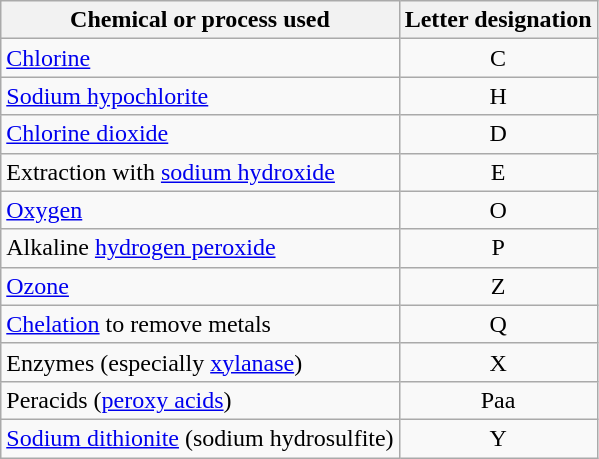<table class="wikitable">
<tr>
<th>Chemical or process used</th>
<th>Letter designation</th>
</tr>
<tr>
<td><a href='#'>Chlorine</a></td>
<td align="center">C</td>
</tr>
<tr>
<td><a href='#'>Sodium hypochlorite</a></td>
<td align="center">H</td>
</tr>
<tr>
<td><a href='#'>Chlorine dioxide</a></td>
<td align="center">D</td>
</tr>
<tr>
<td>Extraction with <a href='#'>sodium hydroxide</a></td>
<td align="center">E</td>
</tr>
<tr>
<td><a href='#'>Oxygen</a></td>
<td align="center">O</td>
</tr>
<tr>
<td>Alkaline <a href='#'>hydrogen peroxide</a></td>
<td align="center">P</td>
</tr>
<tr>
<td><a href='#'>Ozone</a></td>
<td align="center">Z</td>
</tr>
<tr>
<td><a href='#'>Chelation</a> to remove metals</td>
<td align="center">Q</td>
</tr>
<tr>
<td>Enzymes (especially <a href='#'>xylanase</a>)</td>
<td align="center">X</td>
</tr>
<tr>
<td>Peracids (<a href='#'>peroxy acids</a>)</td>
<td align="center">Paa</td>
</tr>
<tr>
<td><a href='#'>Sodium dithionite</a> (sodium hydrosulfite)</td>
<td align="center">Y</td>
</tr>
</table>
